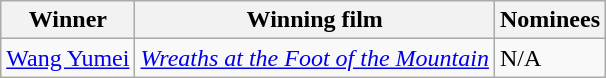<table class="wikitable">
<tr>
<th>Winner</th>
<th>Winning film</th>
<th>Nominees</th>
</tr>
<tr>
<td><a href='#'>Wang Yumei</a></td>
<td><em><a href='#'>Wreaths at the Foot of the Mountain</a></em></td>
<td>N/A</td>
</tr>
</table>
